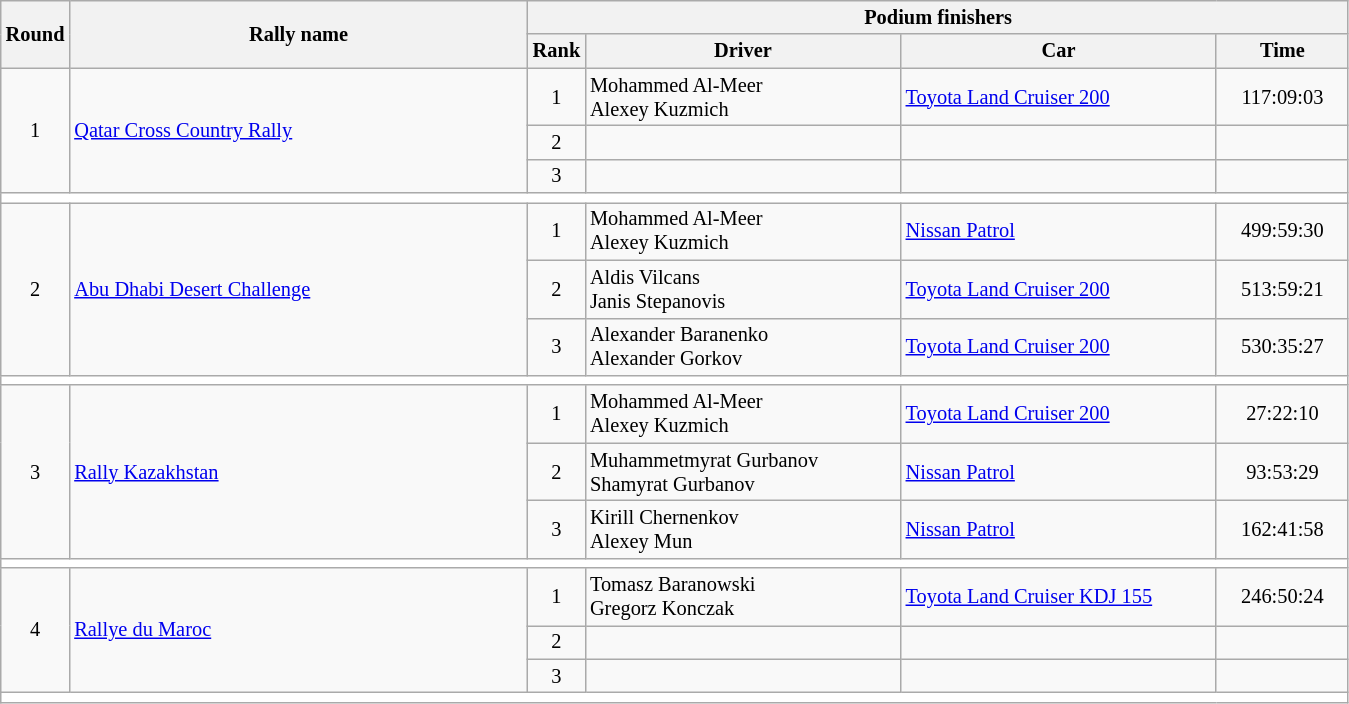<table class="wikitable" style="font-size:85%;">
<tr>
<th rowspan=2>Round</th>
<th style="width:22em" rowspan=2>Rally name</th>
<th colspan=4>Podium finishers</th>
</tr>
<tr>
<th>Rank</th>
<th style="width:15em">Driver</th>
<th style="width:15em">Car</th>
<th style="width:6em">Time</th>
</tr>
<tr>
<td rowspan=3 align=center>1</td>
<td rowspan=3> <a href='#'>Qatar Cross Country Rally</a></td>
<td align=center>1</td>
<td> Mohammed Al-Meer <br> Alexey Kuzmich</td>
<td><a href='#'>Toyota Land Cruiser 200</a></td>
<td align=center>117:09:03</td>
</tr>
<tr>
<td align=center>2</td>
<td> <br></td>
<td></td>
<td align=center></td>
</tr>
<tr>
<td align=center>3</td>
<td> <br></td>
<td></td>
<td align=center></td>
</tr>
<tr style="background:white;">
<td colspan=6></td>
</tr>
<tr>
<td rowspan=3 align=center>2</td>
<td rowspan=3> <a href='#'>Abu Dhabi Desert Challenge</a></td>
<td align=center>1</td>
<td> Mohammed Al-Meer <br> Alexey Kuzmich</td>
<td><a href='#'>Nissan Patrol</a></td>
<td align=center>499:59:30</td>
</tr>
<tr>
<td align=center>2</td>
<td> Aldis Vilcans <br> Janis Stepanovis</td>
<td><a href='#'>Toyota Land Cruiser 200</a></td>
<td align=center>513:59:21</td>
</tr>
<tr>
<td align=center>3</td>
<td> Alexander Baranenko <br> Alexander Gorkov</td>
<td><a href='#'>Toyota Land Cruiser 200</a></td>
<td align=center>530:35:27</td>
</tr>
<tr style="background:white;">
<td colspan=6></td>
</tr>
<tr>
<td rowspan=3 align=center>3</td>
<td rowspan=3> <a href='#'>Rally Kazakhstan</a></td>
<td align=center>1</td>
<td> Mohammed Al-Meer <br> Alexey Kuzmich</td>
<td><a href='#'>Toyota Land Cruiser 200</a></td>
<td align=center>27:22:10</td>
</tr>
<tr>
<td align=center>2</td>
<td> Muhammetmyrat Gurbanov <br> Shamyrat Gurbanov</td>
<td><a href='#'>Nissan Patrol</a></td>
<td align=center>93:53:29</td>
</tr>
<tr>
<td align=center>3</td>
<td> Kirill Chernenkov <br> Alexey Mun</td>
<td><a href='#'>Nissan Patrol</a></td>
<td align=center>162:41:58</td>
</tr>
<tr style="background:white;">
<td colspan=6></td>
</tr>
<tr>
<td rowspan=3 align=center>4</td>
<td rowspan=3> <a href='#'>Rallye du Maroc</a></td>
<td align=center>1</td>
<td> Tomasz Baranowski <br> Gregorz Konczak</td>
<td><a href='#'>Toyota Land Cruiser KDJ 155</a></td>
<td align=center>246:50:24</td>
</tr>
<tr>
<td align=center>2</td>
<td>  <br></td>
<td></td>
<td align=center></td>
</tr>
<tr>
<td align=center>3</td>
<td>  <br></td>
<td></td>
<td align=center></td>
</tr>
<tr style="background:white;">
<td colspan=6></td>
</tr>
</table>
